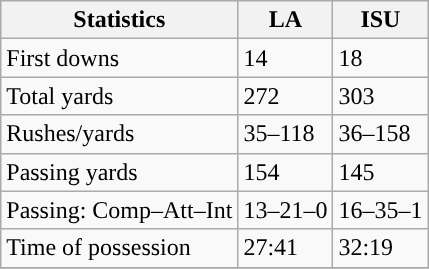<table class="wikitable" style="float: left;">
<tr>
<th>Statistics</th>
<th>LA</th>
<th>ISU</th>
</tr>
<tr>
<td>First downs</td>
<td>14</td>
<td>18</td>
</tr>
<tr>
<td>Total yards</td>
<td>272</td>
<td>303</td>
</tr>
<tr>
<td>Rushes/yards</td>
<td>35–118</td>
<td>36–158</td>
</tr>
<tr>
<td>Passing yards</td>
<td>154</td>
<td>145</td>
</tr>
<tr>
<td>Passing: Comp–Att–Int</td>
<td>13–21–0</td>
<td>16–35–1</td>
</tr>
<tr>
<td>Time of possession</td>
<td>27:41</td>
<td>32:19</td>
</tr>
<tr>
</tr>
</table>
